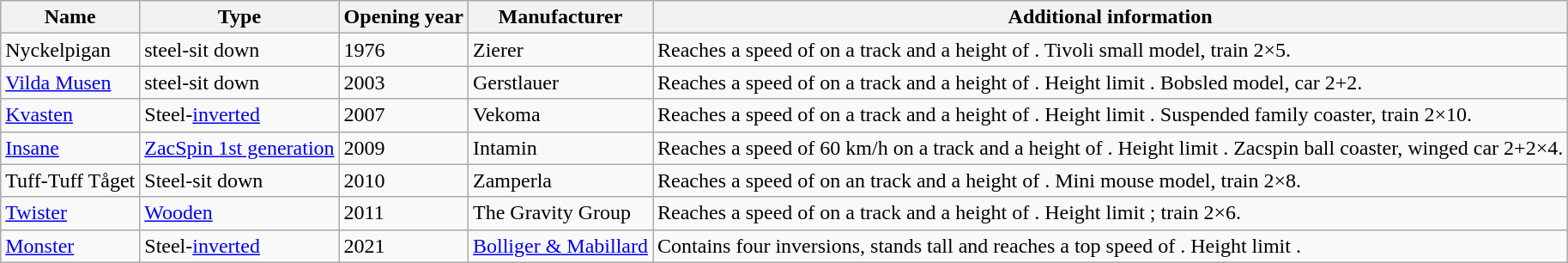<table class="wikitable">
<tr>
<th>Name</th>
<th>Type</th>
<th>Opening year</th>
<th>Manufacturer</th>
<th>Additional information</th>
</tr>
<tr>
<td>Nyckelpigan</td>
<td>steel-sit down</td>
<td>1976</td>
<td>Zierer</td>
<td>Reaches a speed of  on a  track and a height of . Tivoli small model, train 2×5.</td>
</tr>
<tr>
<td><a href='#'>Vilda Musen</a></td>
<td>steel-sit down</td>
<td>2003</td>
<td>Gerstlauer</td>
<td>Reaches a speed of  on a  track and a height of . Height limit . Bobsled model, car 2+2.</td>
</tr>
<tr>
<td><a href='#'>Kvasten</a></td>
<td>Steel-<a href='#'>inverted</a></td>
<td>2007</td>
<td>Vekoma</td>
<td>Reaches a speed of  on a  track and a height of . Height limit . Suspended family coaster, train 2×10.</td>
</tr>
<tr>
<td><a href='#'>Insane</a></td>
<td><a href='#'>ZacSpin 1st generation</a></td>
<td>2009</td>
<td>Intamin</td>
<td>Reaches a speed of 60 km/h on a  track and a height of . Height limit . Zacspin ball coaster, winged car 2+2×4.</td>
</tr>
<tr>
<td>Tuff-Tuff Tåget</td>
<td>Steel-sit down</td>
<td>2010</td>
<td>Zamperla</td>
<td>Reaches a speed of  on an  track and a height of . Mini mouse model, train 2×8.</td>
</tr>
<tr>
<td><a href='#'>Twister</a></td>
<td><a href='#'>Wooden</a></td>
<td>2011</td>
<td>The Gravity Group</td>
<td>Reaches a speed of  on a  track and a height of . Height limit ; train 2×6.</td>
</tr>
<tr>
<td><a href='#'>Monster</a></td>
<td>Steel-<a href='#'>inverted</a></td>
<td>2021</td>
<td><a href='#'>Bolliger & Mabillard</a></td>
<td>Contains four inversions, stands  tall and reaches a top speed of . Height limit .</td>
</tr>
</table>
